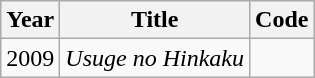<table class="wikitable">
<tr>
<th>Year</th>
<th>Title</th>
<th>Code</th>
</tr>
<tr>
<td>2009</td>
<td><em>Usuge no Hinkaku</em></td>
<td></td>
</tr>
</table>
